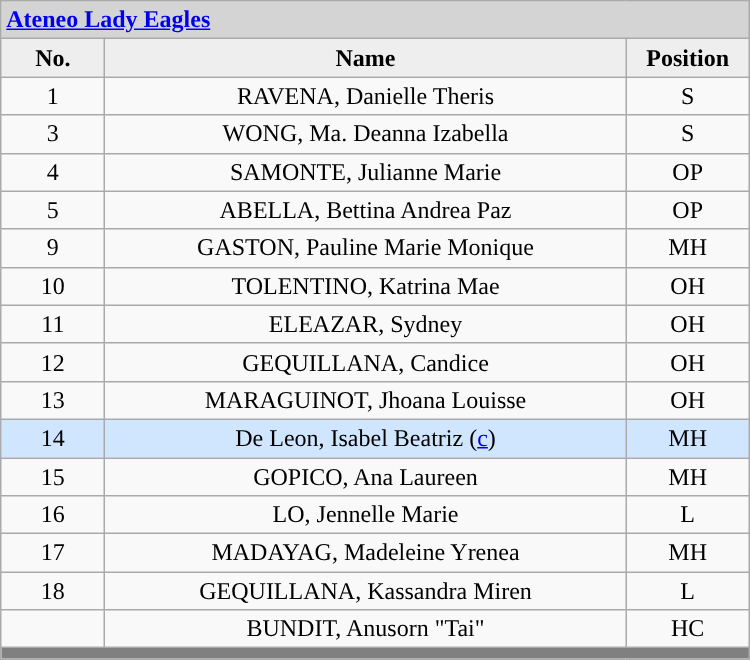<table class='wikitable mw-collapsible mw-collapsed' style="text-align: center; width: 500px; border: none">
<tr>
<th style="background:#D4D4D4; text-align:left;" colspan=3><a href='#'>Ateneo Lady Eagles</a></th>
</tr>
<tr style="background:#EEEEEE; font-weight:bold;">
<td width=10%>No.</td>
<td width=50%>Name</td>
<td width=10%>Position</td>
</tr>
<tr>
<td align=center>1</td>
<td>RAVENA, Danielle Theris</td>
<td align=center>S</td>
</tr>
<tr>
<td align=center>3</td>
<td>WONG, Ma. Deanna Izabella</td>
<td align=center>S</td>
</tr>
<tr>
<td align=center>4</td>
<td>SAMONTE, Julianne Marie</td>
<td align=center>OP</td>
</tr>
<tr>
<td align=center>5</td>
<td>ABELLA, Bettina Andrea Paz</td>
<td align=center>OP</td>
</tr>
<tr>
<td align=center>9</td>
<td>GASTON, Pauline Marie Monique</td>
<td align=center>MH</td>
</tr>
<tr>
<td align=center>10</td>
<td>TOLENTINO, Katrina Mae</td>
<td align=center>OH</td>
</tr>
<tr>
<td align=center>11</td>
<td>ELEAZAR, Sydney</td>
<td align=center>OH</td>
</tr>
<tr>
<td align=center>12</td>
<td>GEQUILLANA, Candice</td>
<td align=center>OH</td>
</tr>
<tr>
<td align=center>13</td>
<td>MARAGUINOT, Jhoana Louisse</td>
<td align=center>OH</td>
</tr>
<tr style="background: #D0E6FF">
<td align=center>14</td>
<td>De Leon, Isabel Beatriz (<a href='#'>c</a>)</td>
<td align=center>MH</td>
</tr>
<tr>
<td align=center>15</td>
<td>GOPICO, Ana Laureen</td>
<td align=center>MH</td>
</tr>
<tr>
<td align=center>16</td>
<td>LO, Jennelle Marie</td>
<td align=center>L</td>
</tr>
<tr>
<td align=center>17</td>
<td>MADAYAG, Madeleine Yrenea</td>
<td align=center>MH</td>
</tr>
<tr>
<td align=center>18</td>
<td>GEQUILLANA, Kassandra Miren</td>
<td align=center>L</td>
</tr>
<tr>
<td align=center></td>
<td>BUNDIT, Anusorn "Tai"</td>
<td align=center>HC</td>
</tr>
<tr>
<th style='background: grey;' colspan=3></th>
</tr>
</table>
